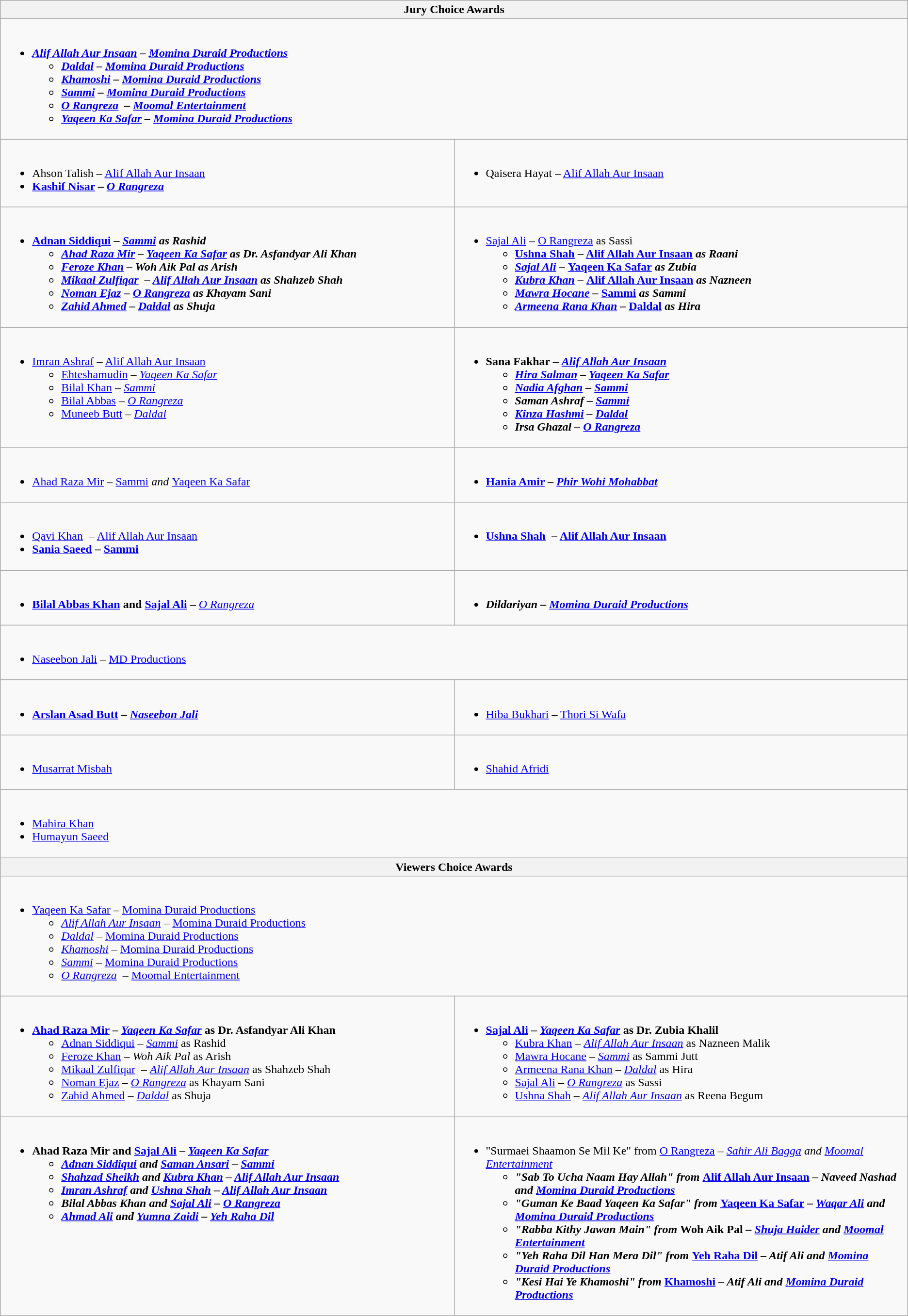<table class=wikitable>
<tr>
<th colspan="2">Jury Choice Awards</th>
</tr>
<tr>
<td colspan="2" valign="top" width="50%"><br><ul><li><strong><em><a href='#'>Alif Allah Aur Insaan</a><em> – <a href='#'>Momina Duraid Productions</a> <strong><ul><li></em><a href='#'>Daldal</a><em> – <a href='#'>Momina Duraid Productions</a></li><li></em><a href='#'>Khamoshi</a><em> –  <a href='#'>Momina Duraid Productions</a></li><li></em><a href='#'>Sammi</a><em> – <a href='#'>Momina Duraid Productions</a></li><li></em><a href='#'>O Rangreza</a><em>  –  <a href='#'>Moomal Entertainment</a></li><li></em><a href='#'>Yaqeen Ka Safar</a><em> –  <a href='#'>Momina Duraid Productions</a></li></ul></li></ul></td>
</tr>
<tr>
<td valign="top" width="50%"><br><ul><li></strong>Ahson Talish – </em><a href='#'>Alif Allah Aur Insaan</a></em></strong></li><li><strong><a href='#'>Kashif Nisar</a> – <em><a href='#'>O Rangreza</a><strong><em></li></ul></td>
<td valign="top" width="50%"><br><ul><li></strong>Qaisera Hayat – </em><a href='#'>Alif Allah Aur Insaan</a></em></strong></li></ul></td>
</tr>
<tr>
<td valign="top" width="50%"><br><ul><li><strong><a href='#'>Adnan Siddiqui</a> – <em><a href='#'>Sammi</a><strong><em> as Rashid<ul><li><a href='#'>Ahad Raza Mir</a> – </em><a href='#'>Yaqeen Ka Safar</a><em> as Dr. Asfandyar Ali Khan</li><li><a href='#'>Feroze Khan</a> – </em>Woh Aik Pal<em> as Arish</li><li><a href='#'>Mikaal Zulfiqar</a>  – </em><a href='#'>Alif Allah Aur Insaan</a><em> as Shahzeb Shah</li><li><a href='#'>Noman Ejaz</a> – </em><a href='#'>O Rangreza</a><em> as Khayam Sani</li><li><a href='#'>Zahid Ahmed</a> – </em><a href='#'>Daldal</a><em> as Shuja</li></ul></li></ul></td>
<td valign="top" width="50%"><br><ul><li></strong> <a href='#'>Sajal Ali</a> –  <a href='#'>O Rangreza</a>  as Sassi<strong><ul><li><a href='#'>Ushna Shah</a> – </em><a href='#'>Alif Allah Aur Insaan</a><em> as Raani</li><li><a href='#'>Sajal Ali</a> – </em><a href='#'>Yaqeen Ka Safar</a><em> as Zubia</li><li><a href='#'>Kubra Khan</a> – </em><a href='#'>Alif Allah Aur Insaan</a><em> as Nazneen</li><li><a href='#'>Mawra Hocane</a> – </em><a href='#'>Sammi</a><em> as Sammi</li><li><a href='#'>Armeena Rana Khan</a> – </em><a href='#'>Daldal</a><em> as Hira</li></ul></li></ul></td>
</tr>
<tr>
<td valign="top" width="50%"><br><ul><li></strong><a href='#'>Imran Ashraf</a> – </em><a href='#'>Alif Allah Aur Insaan</a></em></strong><ul><li><a href='#'>Ehteshamudin</a> – <em><a href='#'>Yaqeen Ka Safar</a></em></li><li><a href='#'>Bilal Khan</a> – <em><a href='#'>Sammi</a></em></li><li><a href='#'>Bilal Abbas</a> – <em><a href='#'>O Rangreza</a></em></li><li><a href='#'>Muneeb Butt</a> – <em><a href='#'>Daldal</a></em></li></ul></li></ul></td>
<td valign="top" width="50%"><br><ul><li><strong>Sana Fakhar – <em><a href='#'>Alif Allah Aur Insaan</a><strong><em><ul><li><a href='#'>Hira Salman</a> – </em><a href='#'>Yaqeen Ka Safar</a><em></li><li><a href='#'>Nadia Afghan</a> – </em><a href='#'>Sammi</a><em></li><li>Saman Ashraf – </em><a href='#'>Sammi</a><em></li><li><a href='#'>Kinza Hashmi</a> – </em><a href='#'>Daldal</a><em></li><li>Irsa Ghazal – </em><a href='#'>O Rangreza</a><em></li></ul></li></ul></td>
</tr>
<tr>
<td valign="top" width="50%"><br><ul><li></strong><a href='#'>Ahad Raza Mir</a> – </em><a href='#'>Sammi</a><em> and </em><a href='#'>Yaqeen Ka Safar</a></em></strong></li></ul></td>
<td valign="top" width="50%"><br><ul><li><strong><a href='#'>Hania Amir</a> – <em><a href='#'>Phir Wohi Mohabbat</a><strong><em></li></ul></td>
</tr>
<tr>
<td valign="top" width="50%"><br><ul><li></strong><a href='#'>Qavi Khan</a>  – </em><a href='#'>Alif Allah Aur Insaan</a></em></strong></li><li><strong><a href='#'>Sania Saeed</a> –  <a href='#'>Sammi</a></strong></li></ul></td>
<td valign="top" width="50%"><br><ul><li><strong><a href='#'>Ushna Shah</a>  –  <a href='#'>Alif Allah Aur Insaan</a></strong></li></ul></td>
</tr>
<tr>
<td valign="top" width="50%"><br><ul><li><strong><a href='#'>Bilal Abbas Khan</a> and <a href='#'>Sajal Ali</a></strong> – <em><a href='#'>O Rangreza</a></em></li></ul></td>
<td valign="top" width="50%"><br><ul><li><strong><em>Dildariyan<em> – <a href='#'>Momina Duraid Productions</a><strong></li></ul></td>
</tr>
<tr>
<td colspan="2" valign="top" width="50%"><br><ul><li></em></strong><a href='#'>Naseebon Jali</a></em> – <a href='#'>MD Productions</a></strong></li></ul></td>
</tr>
<tr>
<td valign="top" width="50%"><br><ul><li><strong><a href='#'>Arslan Asad Butt</a> – <em><a href='#'>Naseebon Jali</a><strong><em></li></ul></td>
<td valign="top" width="50%"><br><ul><li></strong><a href='#'>Hiba Bukhari</a> – <a href='#'>Thori Si Wafa</a><strong></li></ul></td>
</tr>
<tr>
<td valign="top" width="50%"><br><ul><li></strong><a href='#'>Musarrat Misbah</a><strong></li></ul></td>
<td valign="top" width="50%"><br><ul><li></strong><a href='#'>Shahid Afridi</a><strong></li></ul></td>
</tr>
<tr>
<td colspan="2" valign="top" width="50%"><br><ul><li></strong><a href='#'>Mahira Khan</a><strong></li><li></strong><a href='#'>Humayun Saeed</a><strong></li></ul></td>
</tr>
<tr>
<th colspan="2">Viewers Choice Awards</th>
</tr>
<tr>
<td colspan="2" valign="top" width="50%"><br><ul><li></em></strong><a href='#'>Yaqeen Ka Safar</a></em> –  <a href='#'>Momina Duraid Productions</a></strong><ul><li><em><a href='#'>Alif Allah Aur Insaan</a></em> – <a href='#'>Momina Duraid Productions</a></li><li><em><a href='#'>Daldal</a></em> – <a href='#'>Momina Duraid Productions</a></li><li><em><a href='#'>Khamoshi</a></em> –  <a href='#'>Momina Duraid Productions</a></li><li><em><a href='#'>Sammi</a></em> – <a href='#'>Momina Duraid Productions</a></li><li><em><a href='#'>O Rangreza</a></em>  –  <a href='#'>Moomal Entertainment</a></li></ul></li></ul></td>
</tr>
<tr>
<td valign="top" width="50%"><br><ul><li><strong><a href='#'>Ahad Raza Mir</a> – <em><a href='#'>Yaqeen Ka Safar</a></em> as Dr. Asfandyar Ali Khan</strong><ul><li><a href='#'>Adnan Siddiqui</a> – <em><a href='#'>Sammi</a></em> as Rashid</li><li><a href='#'>Feroze Khan</a> – <em>Woh Aik Pal</em> as Arish</li><li><a href='#'>Mikaal Zulfiqar</a>  – <em><a href='#'>Alif Allah Aur Insaan</a></em> as Shahzeb Shah</li><li><a href='#'>Noman Ejaz</a> – <em><a href='#'>O Rangreza</a></em> as Khayam Sani</li><li><a href='#'>Zahid Ahmed</a> – <em><a href='#'>Daldal</a></em> as Shuja</li></ul></li></ul></td>
<td valign="top" width="50%"><br><ul><li><strong><a href='#'>Sajal Ali</a> – <em><a href='#'>Yaqeen Ka Safar</a></em> as Dr. Zubia Khalil</strong><ul><li><a href='#'>Kubra Khan</a> – <em><a href='#'>Alif Allah Aur Insaan</a></em> as Nazneen Malik</li><li><a href='#'>Mawra Hocane</a> – <em><a href='#'>Sammi</a></em> as Sammi Jutt</li><li><a href='#'>Armeena Rana Khan</a> – <em><a href='#'>Daldal</a></em> as Hira</li><li><a href='#'>Sajal Ali</a> – <em><a href='#'>O Rangreza</a></em> as Sassi</li><li><a href='#'>Ushna Shah</a> – <em><a href='#'>Alif Allah Aur Insaan</a></em> as  Reena Begum</li></ul></li></ul></td>
</tr>
<tr>
<td valign="top" width="50%"><br><ul><li><strong>Ahad Raza Mir and <a href='#'>Sajal Ali</a> – <em><a href='#'>Yaqeen Ka Safar</a><strong><em><ul><li><a href='#'>Adnan Siddiqui</a> and <a href='#'>Saman Ansari</a> – </em><a href='#'>Sammi</a><em></li><li><a href='#'>Shahzad Sheikh</a> and <a href='#'>Kubra Khan</a> – </em><a href='#'>Alif Allah Aur Insaan</a><em></li><li><a href='#'>Imran Ashraf</a> and <a href='#'>Ushna Shah</a> – </em><a href='#'>Alif Allah Aur Insaan</a><em></li><li>Bilal Abbas Khan and <a href='#'>Sajal Ali</a> – </em><a href='#'>O Rangreza</a><em></li><li><a href='#'>Ahmad Ali</a> and <a href='#'>Yumna Zaidi</a> – </em><a href='#'>Yeh Raha Dil</a><em></li></ul></li></ul></td>
<td valign="top" width="50%"><br><ul><li></strong>"Surmaei Shaamon Se Mil Ke" from </em><a href='#'>O Rangreza</a><em> – <a href='#'>Sahir Ali Bagga</a> and <a href='#'>Moomal Entertainment</a><strong><ul><li>"Sab To Ucha Naam Hay Allah" from </em><a href='#'>Alif Allah Aur Insaan</a><em> – Naveed Nashad and <a href='#'>Momina Duraid Productions</a></li><li>"Guman Ke Baad Yaqeen Ka Safar" from </em><a href='#'>Yaqeen Ka Safar</a><em> – <a href='#'>Waqar Ali</a> and <a href='#'>Momina Duraid Productions</a></li><li>"Rabba Kithy Jawan Main" from </em>Woh Aik Pal<em> – <a href='#'>Shuja Haider</a> and <a href='#'>Moomal Entertainment</a></li><li>"Yeh Raha Dil Han Mera Dil" from </em><a href='#'>Yeh Raha Dil</a><em> – Atif Ali and <a href='#'>Momina Duraid Productions</a></li><li>"Kesi Hai Ye Khamoshi" from </em><a href='#'>Khamoshi</a><em> – Atif Ali and <a href='#'>Momina Duraid Productions</a></li></ul></li></ul></td>
</tr>
</table>
